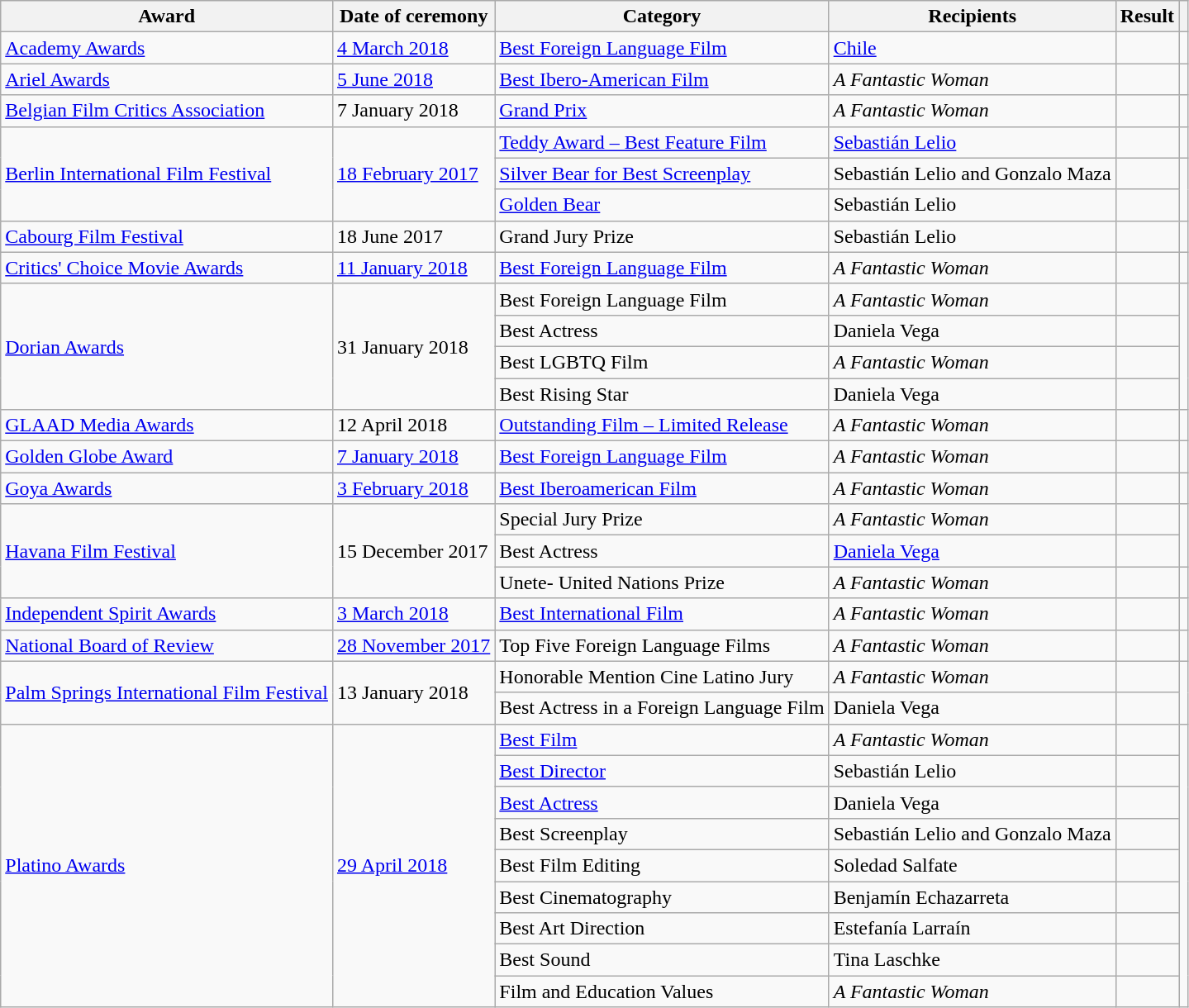<table class="wikitable sortable">
<tr>
<th>Award</th>
<th>Date of ceremony</th>
<th>Category</th>
<th>Recipients</th>
<th>Result</th>
<th></th>
</tr>
<tr>
<td><a href='#'>Academy Awards</a></td>
<td><a href='#'>4 March 2018</a></td>
<td><a href='#'>Best Foreign Language Film</a></td>
<td><a href='#'>Chile</a></td>
<td></td>
<td></td>
</tr>
<tr>
<td><a href='#'>Ariel Awards</a></td>
<td><a href='#'>5 June 2018</a></td>
<td><a href='#'>Best Ibero-American Film</a></td>
<td><em>A Fantastic Woman</em></td>
<td></td>
<td></td>
</tr>
<tr>
<td><a href='#'>Belgian Film Critics Association</a></td>
<td>7 January 2018</td>
<td><a href='#'>Grand Prix</a></td>
<td><em>A Fantastic Woman</em></td>
<td></td>
<td></td>
</tr>
<tr>
<td rowspan="3"><a href='#'>Berlin International Film Festival</a></td>
<td rowspan="3"><a href='#'>18 February 2017</a></td>
<td><a href='#'>Teddy Award – Best Feature Film</a></td>
<td><a href='#'>Sebastián Lelio</a></td>
<td></td>
<td></td>
</tr>
<tr>
<td><a href='#'>Silver Bear for Best Screenplay</a></td>
<td>Sebastián Lelio and Gonzalo Maza</td>
<td></td>
<td rowspan=2></td>
</tr>
<tr>
<td><a href='#'>Golden Bear</a></td>
<td>Sebastián Lelio</td>
<td></td>
</tr>
<tr>
<td><a href='#'>Cabourg Film Festival</a></td>
<td>18 June 2017</td>
<td>Grand Jury Prize</td>
<td>Sebastián Lelio</td>
<td></td>
<td></td>
</tr>
<tr>
<td><a href='#'>Critics' Choice Movie Awards</a></td>
<td><a href='#'>11 January 2018</a></td>
<td><a href='#'>Best Foreign Language Film</a></td>
<td><em>A Fantastic Woman</em></td>
<td></td>
<td></td>
</tr>
<tr>
<td rowspan="4"><a href='#'>Dorian Awards</a></td>
<td rowspan="4">31 January 2018</td>
<td>Best Foreign Language Film</td>
<td><em>A Fantastic Woman</em></td>
<td></td>
<td rowspan=4></td>
</tr>
<tr>
<td>Best Actress</td>
<td>Daniela Vega</td>
<td></td>
</tr>
<tr>
<td>Best LGBTQ Film</td>
<td><em>A Fantastic Woman</em></td>
<td></td>
</tr>
<tr>
<td>Best Rising Star</td>
<td>Daniela Vega</td>
<td></td>
</tr>
<tr>
<td><a href='#'>GLAAD Media Awards</a></td>
<td>12 April 2018</td>
<td><a href='#'>Outstanding Film – Limited Release</a></td>
<td><em>A Fantastic Woman</em></td>
<td></td>
<td></td>
</tr>
<tr>
<td><a href='#'>Golden Globe Award</a></td>
<td><a href='#'>7 January 2018</a></td>
<td><a href='#'>Best Foreign Language Film</a></td>
<td><em>A Fantastic Woman</em></td>
<td></td>
<td></td>
</tr>
<tr>
<td><a href='#'>Goya Awards</a></td>
<td><a href='#'>3 February 2018</a></td>
<td><a href='#'>Best Iberoamerican Film</a></td>
<td><em>A Fantastic Woman</em></td>
<td></td>
<td></td>
</tr>
<tr>
<td rowspan="3"><a href='#'>Havana Film Festival</a></td>
<td rowspan="3">15 December 2017</td>
<td>Special Jury Prize</td>
<td><em>A Fantastic Woman</em></td>
<td></td>
<td rowspan=2></td>
</tr>
<tr>
<td>Best Actress</td>
<td><a href='#'>Daniela Vega</a></td>
<td></td>
</tr>
<tr>
<td>Unete- United Nations Prize</td>
<td><em>A Fantastic Woman</em></td>
<td></td>
<td></td>
</tr>
<tr>
<td><a href='#'>Independent Spirit Awards</a></td>
<td><a href='#'>3 March 2018</a></td>
<td><a href='#'>Best International Film</a></td>
<td><em>A Fantastic Woman</em></td>
<td></td>
<td></td>
</tr>
<tr>
<td><a href='#'>National Board of Review</a></td>
<td><a href='#'>28 November 2017</a></td>
<td>Top Five Foreign Language Films</td>
<td><em>A Fantastic Woman</em></td>
<td></td>
<td></td>
</tr>
<tr>
<td rowspan="2"><a href='#'>Palm Springs International Film Festival</a></td>
<td rowspan="2">13 January 2018</td>
<td>Honorable Mention Cine Latino Jury</td>
<td><em>A Fantastic Woman</em></td>
<td></td>
<td rowspan=2></td>
</tr>
<tr>
<td>Best Actress in a Foreign Language Film</td>
<td>Daniela Vega</td>
<td></td>
</tr>
<tr>
<td rowspan="9"><a href='#'>Platino Awards</a></td>
<td rowspan="9"><a href='#'>29 April 2018</a></td>
<td><a href='#'>Best Film</a></td>
<td><em>A Fantastic Woman</em></td>
<td></td>
<td rowspan="9"></td>
</tr>
<tr>
<td><a href='#'>Best Director</a></td>
<td>Sebastián Lelio</td>
<td></td>
</tr>
<tr>
<td><a href='#'>Best Actress</a></td>
<td>Daniela Vega</td>
<td></td>
</tr>
<tr>
<td>Best Screenplay</td>
<td>Sebastián Lelio and Gonzalo Maza</td>
<td></td>
</tr>
<tr>
<td>Best Film Editing</td>
<td>Soledad Salfate</td>
<td></td>
</tr>
<tr>
<td>Best Cinematography</td>
<td>Benjamín Echazarreta</td>
<td></td>
</tr>
<tr>
<td>Best Art Direction</td>
<td>Estefanía Larraín</td>
<td></td>
</tr>
<tr>
<td>Best Sound</td>
<td>Tina Laschke</td>
<td></td>
</tr>
<tr>
<td>Film and Education Values</td>
<td><em>A Fantastic Woman</em></td>
<td></td>
</tr>
</table>
